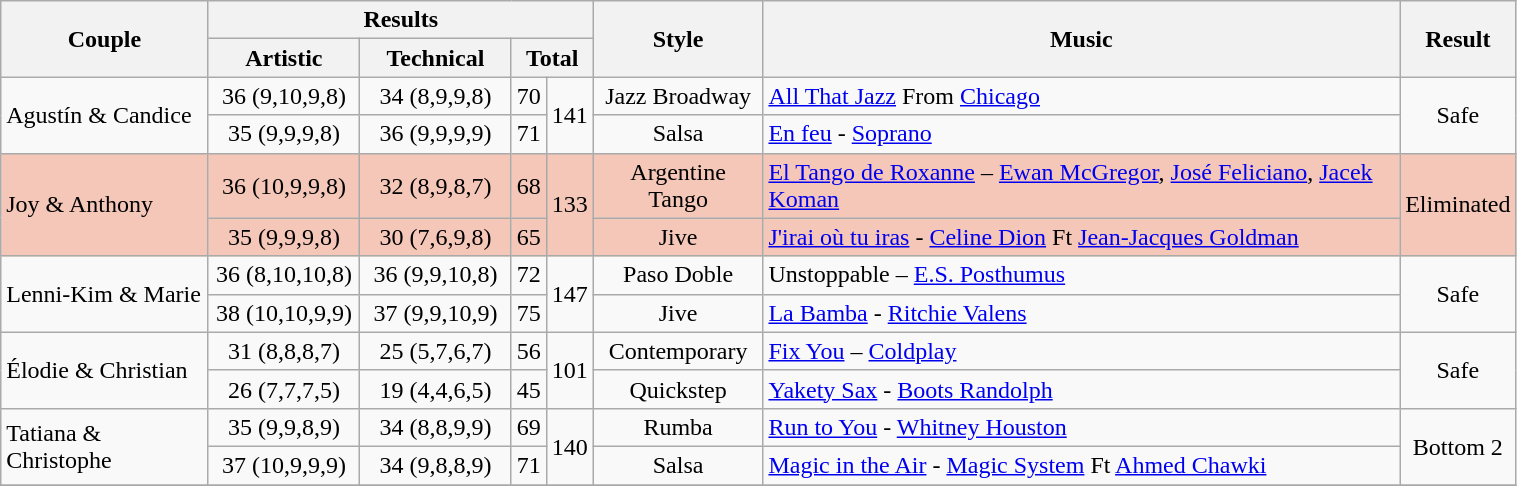<table class="wikitable" style="width:80%; text-align:center;">
<tr>
<th rowspan="2">Couple</th>
<th colspan=4>Results</th>
<th rowspan="2">Style</th>
<th rowspan="2">Music</th>
<th rowspan="2">Result</th>
</tr>
<tr>
<th style="width:10%;">Artistic</th>
<th style="width:10%;">Technical</th>
<th colspan="2">Total</th>
</tr>
<tr>
<td rowspan="2" style="text-align:left;">Agustín & Candice</td>
<td>36 (9,10,9,8)</td>
<td>34 (8,9,9,8)</td>
<td>70</td>
<td rowspan="2">141</td>
<td>Jazz Broadway</td>
<td style="text-align:left;"><a href='#'>All That Jazz</a> From <a href='#'>Chicago</a></td>
<td rowspan="2">Safe</td>
</tr>
<tr>
<td>35 (9,9,9,8)</td>
<td>36 (9,9,9,9)</td>
<td>71</td>
<td>Salsa</td>
<td style="text-align:left;"><a href='#'>En feu</a> - <a href='#'>Soprano</a></td>
</tr>
<tr style="background:#F4C7B8;">
<td rowspan="2" style="text-align:left;">Joy & Anthony</td>
<td>36 (10,9,9,8)</td>
<td>32 (8,9,8,7)</td>
<td>68</td>
<td rowspan="2">133</td>
<td>Argentine Tango</td>
<td style="text-align:left;"><a href='#'>El Tango de Roxanne</a> – <a href='#'>Ewan McGregor</a>, <a href='#'>José Feliciano</a>, <a href='#'>Jacek Koman</a></td>
<td rowspan="2">Eliminated</td>
</tr>
<tr style="background:#F4C7B8;">
<td>35 (9,9,9,8)</td>
<td>30 (7,6,9,8)</td>
<td>65</td>
<td>Jive</td>
<td style="text-align:left;"><a href='#'>J'irai où tu iras</a> - <a href='#'>Celine Dion</a> Ft <a href='#'>Jean-Jacques Goldman</a></td>
</tr>
<tr>
<td rowspan="2" style="text-align:left;">Lenni-Kim & Marie</td>
<td>36 (8,10,10,8)</td>
<td>36 (9,9,10,8)</td>
<td>72</td>
<td rowspan="2">147</td>
<td>Paso Doble</td>
<td style="text-align:left;">Unstoppable – <a href='#'>E.S. Posthumus</a></td>
<td rowspan=2>Safe</td>
</tr>
<tr>
<td>38 (10,10,9,9)</td>
<td>37 (9,9,10,9)</td>
<td>75</td>
<td>Jive</td>
<td style="text-align:left;"><a href='#'>La Bamba</a> - <a href='#'>Ritchie Valens</a></td>
</tr>
<tr>
<td rowspan="2" style="text-align:left;">Élodie & Christian</td>
<td>31 (8,8,8,7)</td>
<td>25 (5,7,6,7)</td>
<td>56</td>
<td rowspan="2">101</td>
<td>Contemporary</td>
<td style="text-align:left;"><a href='#'>Fix You</a> – <a href='#'>Coldplay</a></td>
<td rowspan=2>Safe</td>
</tr>
<tr>
<td>26 (7,7,7,5)</td>
<td>19 (4,4,6,5)</td>
<td>45</td>
<td>Quickstep</td>
<td style="text-align:left;"><a href='#'>Yakety Sax</a> - <a href='#'>Boots Randolph</a></td>
</tr>
<tr>
<td rowspan="2" style="text-align:left;">Tatiana & Christophe</td>
<td>35 (9,9,8,9)</td>
<td>34 (8,8,9,9)</td>
<td>69</td>
<td rowspan="2">140</td>
<td>Rumba</td>
<td style="text-align:left;"><a href='#'>Run to You</a> - <a href='#'>Whitney Houston</a></td>
<td rowspan=2>Bottom 2</td>
</tr>
<tr>
<td>37 (10,9,9,9)</td>
<td>34 (9,8,8,9)</td>
<td>71</td>
<td>Salsa</td>
<td style="text-align:left;"><a href='#'>Magic in the Air</a> - <a href='#'>Magic System</a> Ft <a href='#'>Ahmed Chawki</a></td>
</tr>
<tr>
</tr>
</table>
